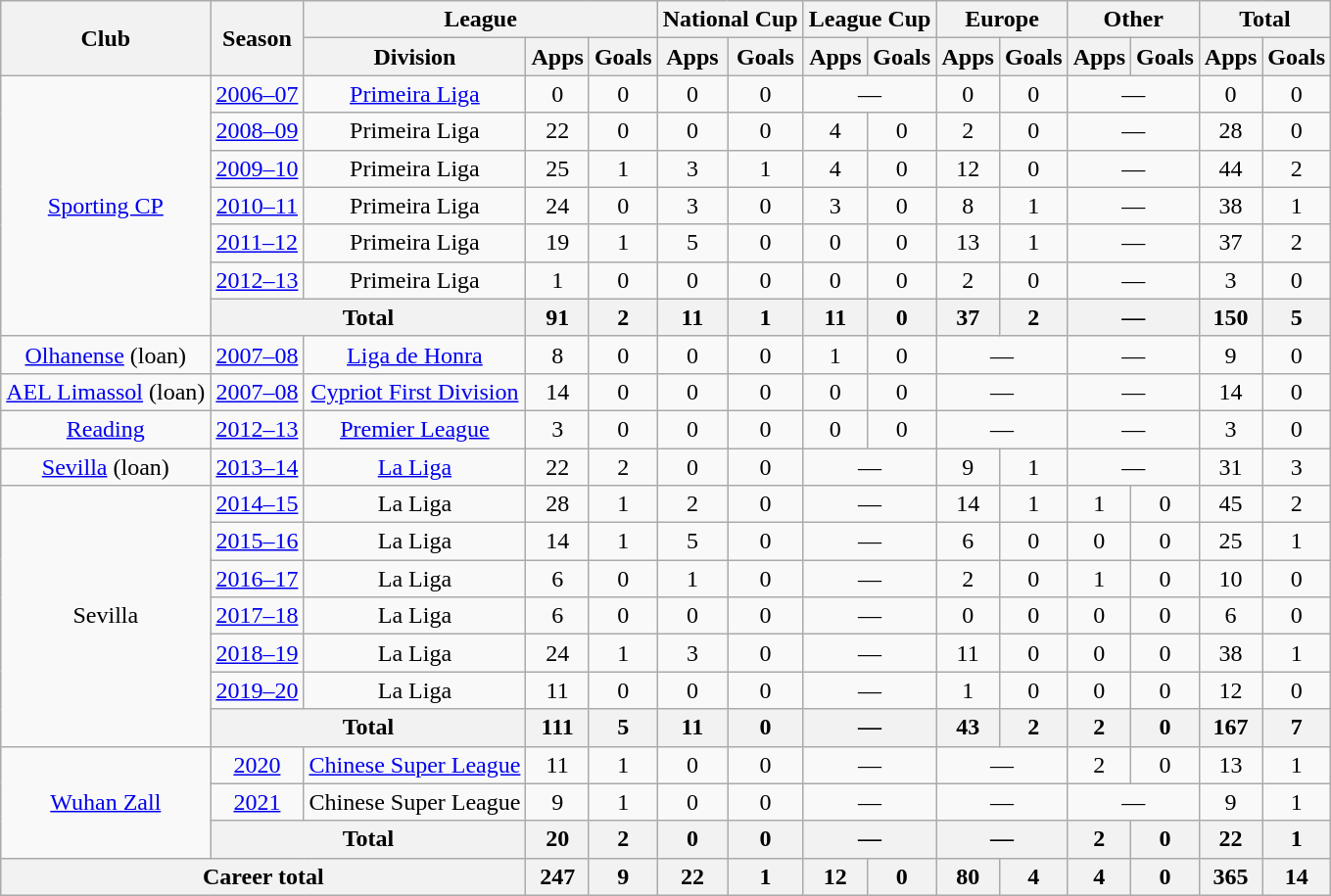<table class="wikitable" style="text-align:center">
<tr>
<th rowspan="2">Club</th>
<th rowspan="2">Season</th>
<th colspan="3">League</th>
<th colspan="2">National Cup</th>
<th colspan="2">League Cup</th>
<th colspan="2">Europe</th>
<th colspan="2">Other</th>
<th colspan="2">Total</th>
</tr>
<tr>
<th>Division</th>
<th>Apps</th>
<th>Goals</th>
<th>Apps</th>
<th>Goals</th>
<th>Apps</th>
<th>Goals</th>
<th>Apps</th>
<th>Goals</th>
<th>Apps</th>
<th>Goals</th>
<th>Apps</th>
<th>Goals</th>
</tr>
<tr>
<td rowspan="7"><a href='#'>Sporting CP</a></td>
<td><a href='#'>2006–07</a></td>
<td><a href='#'>Primeira Liga</a></td>
<td>0</td>
<td>0</td>
<td>0</td>
<td>0</td>
<td colspan="2">—</td>
<td>0</td>
<td>0</td>
<td colspan="2">—</td>
<td>0</td>
<td>0</td>
</tr>
<tr>
<td><a href='#'>2008–09</a></td>
<td>Primeira Liga</td>
<td>22</td>
<td>0</td>
<td>0</td>
<td>0</td>
<td>4</td>
<td>0</td>
<td>2</td>
<td>0</td>
<td colspan="2">—</td>
<td>28</td>
<td>0</td>
</tr>
<tr>
<td><a href='#'>2009–10</a></td>
<td>Primeira Liga</td>
<td>25</td>
<td>1</td>
<td>3</td>
<td>1</td>
<td>4</td>
<td>0</td>
<td>12</td>
<td>0</td>
<td colspan="2">—</td>
<td>44</td>
<td>2</td>
</tr>
<tr>
<td><a href='#'>2010–11</a></td>
<td>Primeira Liga</td>
<td>24</td>
<td>0</td>
<td>3</td>
<td>0</td>
<td>3</td>
<td>0</td>
<td>8</td>
<td>1</td>
<td colspan="2">—</td>
<td>38</td>
<td>1</td>
</tr>
<tr>
<td><a href='#'>2011–12</a></td>
<td>Primeira Liga</td>
<td>19</td>
<td>1</td>
<td>5</td>
<td>0</td>
<td>0</td>
<td>0</td>
<td>13</td>
<td>1</td>
<td colspan="2">—</td>
<td>37</td>
<td>2</td>
</tr>
<tr>
<td><a href='#'>2012–13</a></td>
<td>Primeira Liga</td>
<td>1</td>
<td>0</td>
<td>0</td>
<td>0</td>
<td>0</td>
<td>0</td>
<td>2</td>
<td>0</td>
<td colspan="2">—</td>
<td>3</td>
<td>0</td>
</tr>
<tr>
<th colspan="2">Total</th>
<th>91</th>
<th>2</th>
<th>11</th>
<th>1</th>
<th>11</th>
<th>0</th>
<th>37</th>
<th>2</th>
<th colspan="2">—</th>
<th>150</th>
<th>5</th>
</tr>
<tr>
<td><a href='#'>Olhanense</a> (loan)</td>
<td><a href='#'>2007–08</a></td>
<td><a href='#'>Liga de Honra</a></td>
<td>8</td>
<td>0</td>
<td>0</td>
<td>0</td>
<td>1</td>
<td>0</td>
<td colspan="2">—</td>
<td colspan="2">—</td>
<td>9</td>
<td>0</td>
</tr>
<tr>
<td><a href='#'>AEL Limassol</a> (loan)</td>
<td><a href='#'>2007–08</a></td>
<td><a href='#'>Cypriot First Division</a></td>
<td>14</td>
<td>0</td>
<td>0</td>
<td>0</td>
<td>0</td>
<td>0</td>
<td colspan="2">—</td>
<td colspan="2">—</td>
<td>14</td>
<td>0</td>
</tr>
<tr>
<td><a href='#'>Reading</a></td>
<td><a href='#'>2012–13</a></td>
<td><a href='#'>Premier League</a></td>
<td>3</td>
<td>0</td>
<td>0</td>
<td>0</td>
<td>0</td>
<td>0</td>
<td colspan="2">—</td>
<td colspan="2">—</td>
<td>3</td>
<td>0</td>
</tr>
<tr>
<td><a href='#'>Sevilla</a> (loan)</td>
<td><a href='#'>2013–14</a></td>
<td><a href='#'>La Liga</a></td>
<td>22</td>
<td>2</td>
<td>0</td>
<td>0</td>
<td colspan="2">—</td>
<td>9</td>
<td>1</td>
<td colspan="2">—</td>
<td>31</td>
<td>3</td>
</tr>
<tr>
<td rowspan="7">Sevilla</td>
<td><a href='#'>2014–15</a></td>
<td>La Liga</td>
<td>28</td>
<td>1</td>
<td>2</td>
<td>0</td>
<td colspan="2">—</td>
<td>14</td>
<td>1</td>
<td>1</td>
<td>0</td>
<td>45</td>
<td>2</td>
</tr>
<tr>
<td><a href='#'>2015–16</a></td>
<td>La Liga</td>
<td>14</td>
<td>1</td>
<td>5</td>
<td>0</td>
<td colspan="2">—</td>
<td>6</td>
<td>0</td>
<td>0</td>
<td>0</td>
<td>25</td>
<td>1</td>
</tr>
<tr>
<td><a href='#'>2016–17</a></td>
<td>La Liga</td>
<td>6</td>
<td>0</td>
<td>1</td>
<td>0</td>
<td colspan="2">—</td>
<td>2</td>
<td>0</td>
<td>1</td>
<td>0</td>
<td>10</td>
<td>0</td>
</tr>
<tr>
<td><a href='#'>2017–18</a></td>
<td>La Liga</td>
<td>6</td>
<td>0</td>
<td>0</td>
<td>0</td>
<td colspan="2">—</td>
<td>0</td>
<td>0</td>
<td>0</td>
<td>0</td>
<td>6</td>
<td>0</td>
</tr>
<tr>
<td><a href='#'>2018–19</a></td>
<td>La Liga</td>
<td>24</td>
<td>1</td>
<td>3</td>
<td>0</td>
<td colspan="2">—</td>
<td>11</td>
<td>0</td>
<td>0</td>
<td>0</td>
<td>38</td>
<td>1</td>
</tr>
<tr>
<td><a href='#'>2019–20</a></td>
<td>La Liga</td>
<td>11</td>
<td>0</td>
<td>0</td>
<td>0</td>
<td colspan="2">—</td>
<td>1</td>
<td>0</td>
<td>0</td>
<td>0</td>
<td>12</td>
<td>0</td>
</tr>
<tr>
<th colspan="2">Total</th>
<th>111</th>
<th>5</th>
<th>11</th>
<th>0</th>
<th colspan="2">—</th>
<th>43</th>
<th>2</th>
<th>2</th>
<th>0</th>
<th>167</th>
<th>7</th>
</tr>
<tr>
<td rowspan="3"><a href='#'>Wuhan Zall</a></td>
<td><a href='#'>2020</a></td>
<td><a href='#'>Chinese Super League</a></td>
<td>11</td>
<td>1</td>
<td>0</td>
<td>0</td>
<td colspan="2">—</td>
<td colspan="2">—</td>
<td>2</td>
<td>0</td>
<td>13</td>
<td>1</td>
</tr>
<tr>
<td><a href='#'>2021</a></td>
<td>Chinese Super League</td>
<td>9</td>
<td>1</td>
<td>0</td>
<td>0</td>
<td colspan="2">—</td>
<td colspan="2">—</td>
<td colspan="2">—</td>
<td>9</td>
<td>1</td>
</tr>
<tr>
<th colspan="2">Total</th>
<th>20</th>
<th>2</th>
<th>0</th>
<th>0</th>
<th colspan="2">—</th>
<th colspan="2">—</th>
<th>2</th>
<th>0</th>
<th>22</th>
<th>1</th>
</tr>
<tr>
<th colspan="3">Career total</th>
<th>247</th>
<th>9</th>
<th>22</th>
<th>1</th>
<th>12</th>
<th>0</th>
<th>80</th>
<th>4</th>
<th>4</th>
<th>0</th>
<th>365</th>
<th>14</th>
</tr>
</table>
